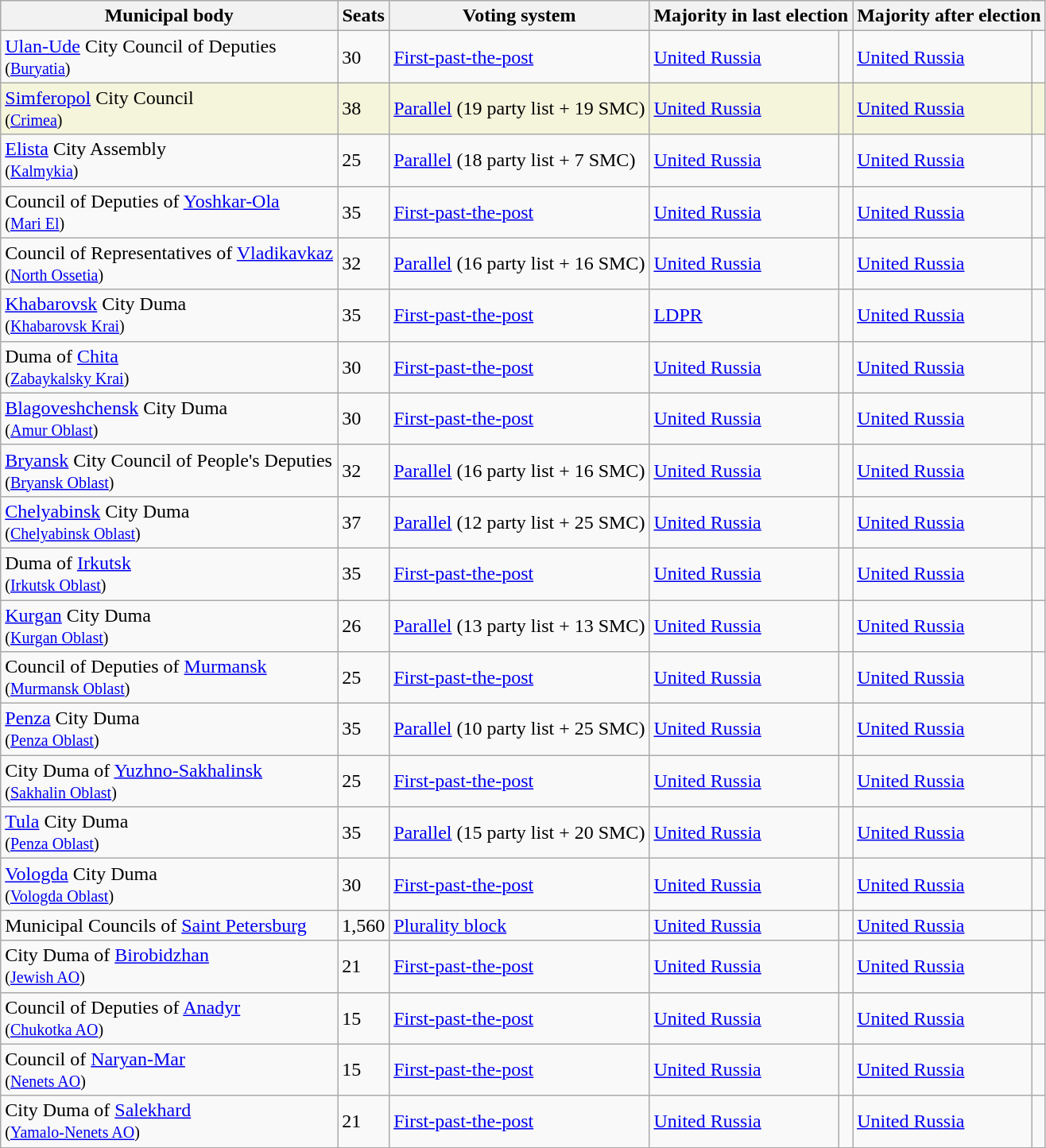<table class="wikitable">
<tr>
<th>Municipal body</th>
<th>Seats</th>
<th>Voting system</th>
<th colspan=2>Majority in last election</th>
<th colspan=2>Majority after election</th>
</tr>
<tr>
<td><a href='#'>Ulan-Ude</a> City Council of Deputies<br><small>(<a href='#'>Buryatia</a>)</small></td>
<td>30</td>
<td><a href='#'>First-past-the-post</a></td>
<td><a href='#'>United Russia</a></td>
<td></td>
<td><a href='#'>United Russia</a></td>
<td></td>
</tr>
<tr style="background-color:Beige;">
<td><a href='#'>Simferopol</a> City Council<br><small>(<a href='#'>Crimea</a>)</small></td>
<td>38</td>
<td><a href='#'>Parallel</a> (19 party list + 19 SMC)</td>
<td><a href='#'>United Russia</a></td>
<td></td>
<td><a href='#'>United Russia</a></td>
<td></td>
</tr>
<tr>
<td><a href='#'>Elista</a> City Assembly<br><small>(<a href='#'>Kalmykia</a>)</small></td>
<td>25</td>
<td><a href='#'>Parallel</a> (18 party list + 7 SMC)</td>
<td><a href='#'>United Russia</a></td>
<td></td>
<td><a href='#'>United Russia</a></td>
<td></td>
</tr>
<tr>
<td>Council of Deputies of <a href='#'>Yoshkar-Ola</a><br><small>(<a href='#'>Mari El</a>)</small></td>
<td>35</td>
<td><a href='#'>First-past-the-post</a></td>
<td><a href='#'>United Russia</a></td>
<td></td>
<td><a href='#'>United Russia</a></td>
<td></td>
</tr>
<tr>
<td>Council of Representatives of <a href='#'>Vladikavkaz</a><br><small>(<a href='#'>North Ossetia</a>)</small></td>
<td>32</td>
<td><a href='#'>Parallel</a> (16 party list + 16 SMC)</td>
<td><a href='#'>United Russia</a></td>
<td></td>
<td><a href='#'>United Russia</a></td>
<td></td>
</tr>
<tr>
<td><a href='#'>Khabarovsk</a> City Duma<br><small>(<a href='#'>Khabarovsk Krai</a>)</small></td>
<td>35</td>
<td><a href='#'>First-past-the-post</a></td>
<td><a href='#'>LDPR</a></td>
<td></td>
<td><a href='#'>United Russia</a></td>
<td></td>
</tr>
<tr>
<td>Duma of <a href='#'>Chita</a><br><small>(<a href='#'>Zabaykalsky Krai</a>)</small></td>
<td>30</td>
<td><a href='#'>First-past-the-post</a></td>
<td><a href='#'>United Russia</a></td>
<td></td>
<td><a href='#'>United Russia</a></td>
<td></td>
</tr>
<tr>
<td><a href='#'>Blagoveshchensk</a> City Duma<br><small>(<a href='#'>Amur Oblast</a>)</small></td>
<td>30</td>
<td><a href='#'>First-past-the-post</a></td>
<td><a href='#'>United Russia</a></td>
<td></td>
<td><a href='#'>United Russia</a></td>
<td></td>
</tr>
<tr>
<td><a href='#'>Bryansk</a> City Council of People's Deputies<br><small>(<a href='#'>Bryansk Oblast</a>)</small></td>
<td>32</td>
<td><a href='#'>Parallel</a> (16 party list + 16 SMC)</td>
<td><a href='#'>United Russia</a></td>
<td></td>
<td><a href='#'>United Russia</a></td>
<td></td>
</tr>
<tr>
<td><a href='#'>Chelyabinsk</a> City Duma<br><small>(<a href='#'>Chelyabinsk Oblast</a>)</small></td>
<td>37</td>
<td><a href='#'>Parallel</a> (12 party list + 25 SMC)</td>
<td><a href='#'>United Russia</a></td>
<td></td>
<td><a href='#'>United Russia</a></td>
<td></td>
</tr>
<tr>
<td>Duma of <a href='#'>Irkutsk</a><br><small>(<a href='#'>Irkutsk Oblast</a>)</small></td>
<td>35</td>
<td><a href='#'>First-past-the-post</a></td>
<td><a href='#'>United Russia</a></td>
<td></td>
<td><a href='#'>United Russia</a></td>
<td></td>
</tr>
<tr>
<td><a href='#'>Kurgan</a> City Duma<br><small>(<a href='#'>Kurgan Oblast</a>)</small></td>
<td>26</td>
<td><a href='#'>Parallel</a> (13 party list + 13 SMC)</td>
<td><a href='#'>United Russia</a></td>
<td></td>
<td><a href='#'>United Russia</a></td>
<td></td>
</tr>
<tr>
<td>Council of Deputies of <a href='#'>Murmansk</a><br><small>(<a href='#'>Murmansk Oblast</a>)</small></td>
<td>25</td>
<td><a href='#'>First-past-the-post</a></td>
<td><a href='#'>United Russia</a></td>
<td></td>
<td><a href='#'>United Russia</a></td>
<td></td>
</tr>
<tr>
<td><a href='#'>Penza</a> City Duma<br><small>(<a href='#'>Penza Oblast</a>)</small></td>
<td>35</td>
<td><a href='#'>Parallel</a> (10 party list + 25 SMC)</td>
<td><a href='#'>United Russia</a></td>
<td></td>
<td><a href='#'>United Russia</a></td>
<td></td>
</tr>
<tr>
<td>City Duma of <a href='#'>Yuzhno-Sakhalinsk</a><br><small>(<a href='#'>Sakhalin Oblast</a>)</small></td>
<td>25</td>
<td><a href='#'>First-past-the-post</a></td>
<td><a href='#'>United Russia</a></td>
<td></td>
<td><a href='#'>United Russia</a></td>
<td></td>
</tr>
<tr>
<td><a href='#'>Tula</a> City Duma<br><small>(<a href='#'>Penza Oblast</a>)</small></td>
<td>35</td>
<td><a href='#'>Parallel</a> (15 party list + 20 SMC)</td>
<td><a href='#'>United Russia</a></td>
<td></td>
<td><a href='#'>United Russia</a></td>
<td></td>
</tr>
<tr>
<td><a href='#'>Vologda</a> City Duma<br><small>(<a href='#'>Vologda Oblast</a>)</small></td>
<td>30</td>
<td><a href='#'>First-past-the-post</a></td>
<td><a href='#'>United Russia</a></td>
<td></td>
<td><a href='#'>United Russia</a></td>
<td></td>
</tr>
<tr>
<td>Municipal Councils of <a href='#'>Saint Petersburg</a></td>
<td>1,560</td>
<td><a href='#'>Plurality block</a></td>
<td><a href='#'>United Russia</a></td>
<td></td>
<td><a href='#'>United Russia</a></td>
<td></td>
</tr>
<tr>
<td>City Duma of <a href='#'>Birobidzhan</a><br><small>(<a href='#'>Jewish AO</a>)</small></td>
<td>21</td>
<td><a href='#'>First-past-the-post</a></td>
<td><a href='#'>United Russia</a></td>
<td></td>
<td><a href='#'>United Russia</a></td>
<td></td>
</tr>
<tr>
<td>Council of Deputies of <a href='#'>Anadyr</a><br><small>(<a href='#'>Chukotka AO</a>)</small></td>
<td>15</td>
<td><a href='#'>First-past-the-post</a></td>
<td><a href='#'>United Russia</a></td>
<td></td>
<td><a href='#'>United Russia</a></td>
<td></td>
</tr>
<tr>
<td>Council of <a href='#'>Naryan-Mar</a><br><small>(<a href='#'>Nenets AO</a>)</small></td>
<td>15</td>
<td><a href='#'>First-past-the-post</a></td>
<td><a href='#'>United Russia</a></td>
<td></td>
<td><a href='#'>United Russia</a></td>
<td></td>
</tr>
<tr>
<td>City Duma of <a href='#'>Salekhard</a><br><small>(<a href='#'>Yamalo-Nenets AO</a>)</small></td>
<td>21</td>
<td><a href='#'>First-past-the-post</a></td>
<td><a href='#'>United Russia</a></td>
<td></td>
<td><a href='#'>United Russia</a></td>
<td></td>
</tr>
</table>
